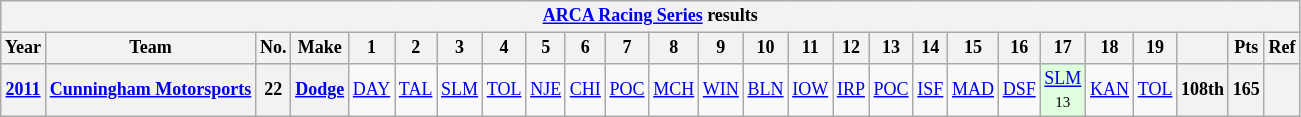<table class="wikitable" style="text-align:center; font-size:75%">
<tr>
<th colspan=45><a href='#'>ARCA Racing Series</a> results</th>
</tr>
<tr>
<th>Year</th>
<th>Team</th>
<th>No.</th>
<th>Make</th>
<th>1</th>
<th>2</th>
<th>3</th>
<th>4</th>
<th>5</th>
<th>6</th>
<th>7</th>
<th>8</th>
<th>9</th>
<th>10</th>
<th>11</th>
<th>12</th>
<th>13</th>
<th>14</th>
<th>15</th>
<th>16</th>
<th>17</th>
<th>18</th>
<th>19</th>
<th></th>
<th>Pts</th>
<th>Ref</th>
</tr>
<tr>
<th><a href='#'>2011</a></th>
<th><a href='#'>Cunningham Motorsports</a></th>
<th>22</th>
<th><a href='#'>Dodge</a></th>
<td><a href='#'>DAY</a></td>
<td><a href='#'>TAL</a></td>
<td><a href='#'>SLM</a></td>
<td><a href='#'>TOL</a></td>
<td><a href='#'>NJE</a></td>
<td><a href='#'>CHI</a></td>
<td><a href='#'>POC</a></td>
<td><a href='#'>MCH</a></td>
<td><a href='#'>WIN</a></td>
<td><a href='#'>BLN</a></td>
<td><a href='#'>IOW</a></td>
<td><a href='#'>IRP</a></td>
<td><a href='#'>POC</a></td>
<td><a href='#'>ISF</a></td>
<td><a href='#'>MAD</a></td>
<td><a href='#'>DSF</a></td>
<td style="background:#DFFFDF;"><a href='#'>SLM</a><br><small>13</small></td>
<td><a href='#'>KAN</a></td>
<td><a href='#'>TOL</a></td>
<th>108th</th>
<th>165</th>
<th></th>
</tr>
</table>
